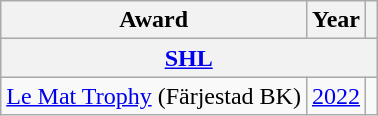<table class="wikitable">
<tr>
<th>Award</th>
<th>Year</th>
<th></th>
</tr>
<tr ALIGN="center" bgcolor="#e0e0e0">
<th colspan="3"><a href='#'>SHL</a></th>
</tr>
<tr>
<td><a href='#'>Le Mat Trophy</a> (Färjestad BK)</td>
<td><a href='#'>2022</a></td>
<td></td>
</tr>
</table>
